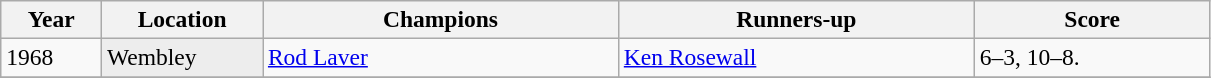<table class="wikitable" style="font-size:98%;">
<tr>
<th style="width:60px;">Year</th>
<th style="width:100px;">Location</th>
<th style="width:230px;">Champions</th>
<th style="width:230px;">Runners-up</th>
<th style="width:150px;">Score</th>
</tr>
<tr>
<td>1968</td>
<td style="background:#ededed">Wembley</td>
<td> <a href='#'>Rod Laver</a></td>
<td> <a href='#'>Ken Rosewall</a></td>
<td>6–3, 10–8.</td>
</tr>
<tr>
</tr>
</table>
